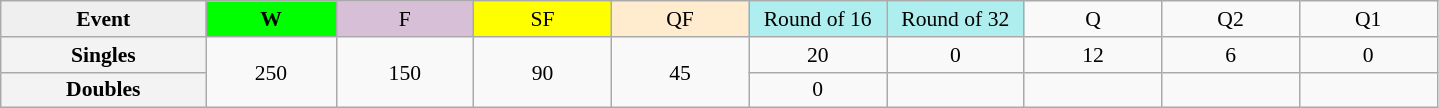<table class=wikitable style=font-size:90%;text-align:center>
<tr>
<td style="width:130px; background:#efefef;"><strong>Event</strong></td>
<td style="width:80px; background:lime;"><strong>W</strong></td>
<td style="width:85px; background:thistle;">F</td>
<td style="width:85px; background:#ff0;">SF</td>
<td style="width:85px; background:#ffebcd;">QF</td>
<td style="width:85px; background:#afeeee;">Round of 16</td>
<td style="width:85px; background:#afeeee;">Round of 32</td>
<td width=85>Q</td>
<td width=85>Q2</td>
<td width=85>Q1</td>
</tr>
<tr>
<th style="background:#f3f3f3;">Singles</th>
<td rowspan=2>250</td>
<td rowspan=2>150</td>
<td rowspan=2>90</td>
<td rowspan=2>45</td>
<td>20</td>
<td>0</td>
<td>12</td>
<td>6</td>
<td>0</td>
</tr>
<tr>
<th style="background:#f3f3f3;">Doubles</th>
<td>0</td>
<td></td>
<td></td>
<td></td>
<td></td>
</tr>
</table>
